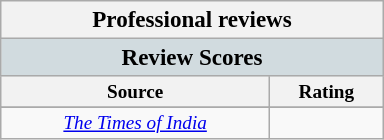<table class="wikitable floatright" style="width:20em; font-size: 80%; text-align: center;">
<tr>
<th colspan="2" style="font-size:120%;">Professional reviews</th>
</tr>
<tr>
<th colspan="2" style="background:#d1dbdf; font-size:120%;">Review Scores</th>
</tr>
<tr>
<th>Source</th>
<th>Rating</th>
</tr>
<tr>
</tr>
<tr>
<td><em><a href='#'>The Times of India</a></em></td>
<td></td>
</tr>
</table>
